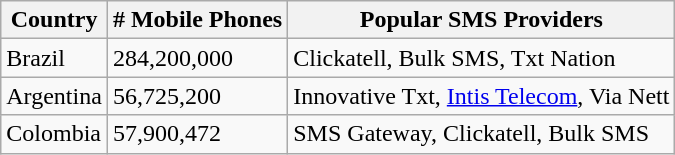<table class="wikitable">
<tr>
<th>Country</th>
<th># Mobile Phones</th>
<th>Popular SMS Providers</th>
</tr>
<tr>
<td>Brazil</td>
<td>284,200,000</td>
<td>Clickatell, Bulk SMS, Txt Nation</td>
</tr>
<tr>
<td>Argentina</td>
<td>56,725,200</td>
<td>Innovative Txt, <a href='#'>Intis Telecom</a>, Via Nett</td>
</tr>
<tr>
<td>Colombia</td>
<td>57,900,472</td>
<td>SMS Gateway, Clickatell, Bulk SMS</td>
</tr>
</table>
